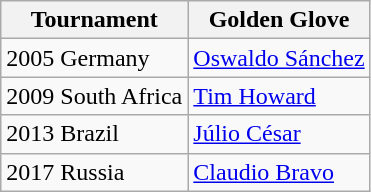<table class="wikitable">
<tr>
<th>Tournament</th>
<th>Golden Glove</th>
</tr>
<tr>
<td>2005 Germany</td>
<td> <a href='#'>Oswaldo Sánchez</a></td>
</tr>
<tr>
<td>2009 South Africa</td>
<td> <a href='#'>Tim Howard</a></td>
</tr>
<tr>
<td>2013 Brazil</td>
<td> <a href='#'>Júlio César</a></td>
</tr>
<tr>
<td>2017 Russia</td>
<td> <a href='#'>Claudio Bravo</a></td>
</tr>
</table>
